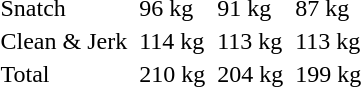<table>
<tr>
<td>Snatch</td>
<td></td>
<td>96 kg</td>
<td></td>
<td>91 kg</td>
<td></td>
<td>87 kg</td>
</tr>
<tr>
<td>Clean & Jerk</td>
<td></td>
<td>114 kg</td>
<td></td>
<td>113 kg</td>
<td></td>
<td>113 kg</td>
</tr>
<tr>
<td>Total</td>
<td></td>
<td>210 kg</td>
<td></td>
<td>204 kg</td>
<td></td>
<td>199 kg</td>
</tr>
</table>
